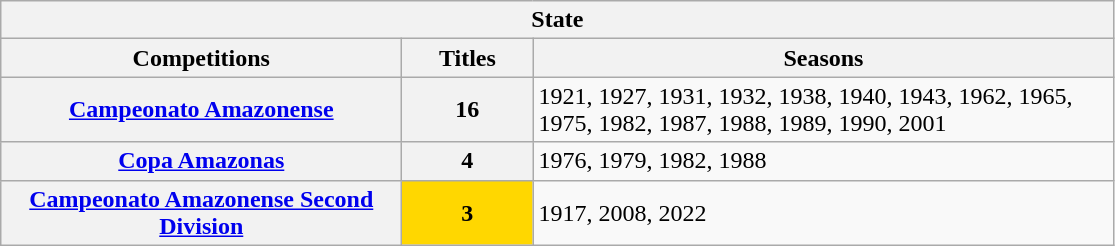<table class="wikitable">
<tr>
<th colspan="3">State</th>
</tr>
<tr>
<th style="width:260px">Competitions</th>
<th style="width:80px">Titles</th>
<th style="width:380px">Seasons</th>
</tr>
<tr>
<th style="text-align:center"><a href='#'>Campeonato Amazonense</a></th>
<th style="text-align:center"><strong>16</strong></th>
<td align="left">1921, 1927, 1931, 1932, 1938, 1940, 1943, 1962, 1965, 1975, 1982, 1987, 1988, 1989, 1990, 2001</td>
</tr>
<tr>
<th style="text-align:center"><a href='#'>Copa Amazonas</a></th>
<th style="text-align:center"><strong>4</strong></th>
<td align="left">1976, 1979, 1982, 1988</td>
</tr>
<tr>
<th style="text-align:center"><a href='#'>Campeonato Amazonense Second Division</a></th>
<td bgcolor="gold" style="text-align:center"><strong>3</strong></td>
<td align="left">1917, 2008, 2022</td>
</tr>
</table>
